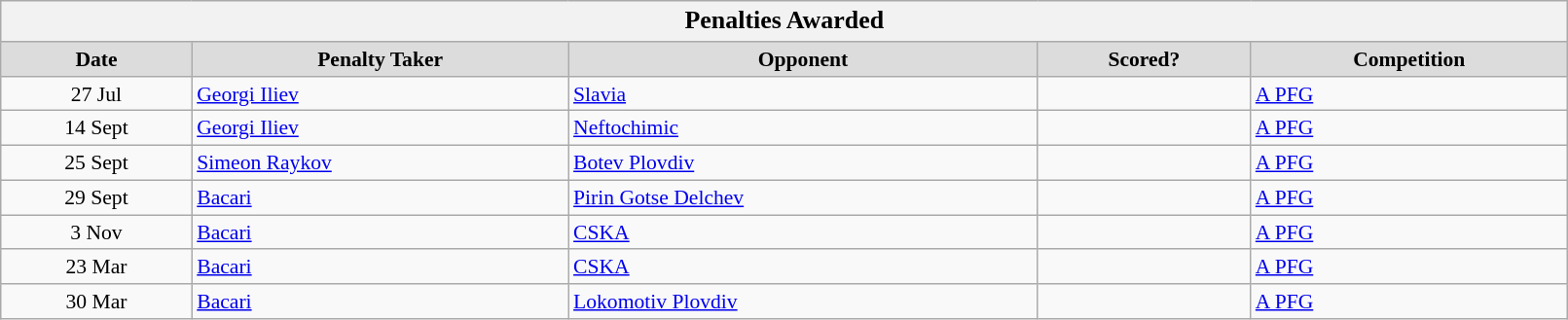<table class="wikitable"  style="font-size:90%; width:85%;">
<tr>
<th colspan=5 style="font-size:120%">Penalties Awarded</th>
</tr>
<tr>
<th style="background:#dcdcdc;">Date</th>
<th style="background:#dcdcdc;">Penalty Taker</th>
<th style="background:#dcdcdc;">Opponent</th>
<th style="background:#dcdcdc;">Scored?</th>
<th style="background:#dcdcdc;">Competition</th>
</tr>
<tr>
<td style="text-align:center;">27 Jul</td>
<td> <a href='#'>Georgi Iliev</a></td>
<td><a href='#'>Slavia</a></td>
<td style="text-align:center;"></td>
<td><a href='#'>A PFG</a></td>
</tr>
<tr>
<td style="text-align:center;">14 Sept</td>
<td> <a href='#'>Georgi Iliev</a></td>
<td><a href='#'>Neftochimic</a></td>
<td style="text-align:center;"></td>
<td><a href='#'>A PFG</a></td>
</tr>
<tr>
<td style="text-align:center;">25 Sept</td>
<td> <a href='#'>Simeon Raykov</a></td>
<td><a href='#'>Botev Plovdiv</a></td>
<td style="text-align:center;"></td>
<td><a href='#'>A PFG</a></td>
</tr>
<tr>
<td style="text-align:center;">29 Sept</td>
<td> <a href='#'>Bacari</a></td>
<td><a href='#'>Pirin Gotse Delchev</a></td>
<td style="text-align:center;"></td>
<td><a href='#'>A PFG</a></td>
</tr>
<tr>
<td style="text-align:center;">3 Nov</td>
<td> <a href='#'>Bacari</a></td>
<td><a href='#'>CSKA</a></td>
<td style="text-align:center;"></td>
<td><a href='#'>A PFG</a></td>
</tr>
<tr>
<td style="text-align:center;">23 Mar</td>
<td> <a href='#'>Bacari</a></td>
<td><a href='#'>CSKA</a></td>
<td style="text-align:center;"></td>
<td><a href='#'>A PFG</a></td>
</tr>
<tr>
<td style="text-align:center;">30 Mar</td>
<td> <a href='#'>Bacari</a></td>
<td><a href='#'>Lokomotiv Plovdiv</a></td>
<td style="text-align:center;"></td>
<td><a href='#'>A PFG</a></td>
</tr>
</table>
